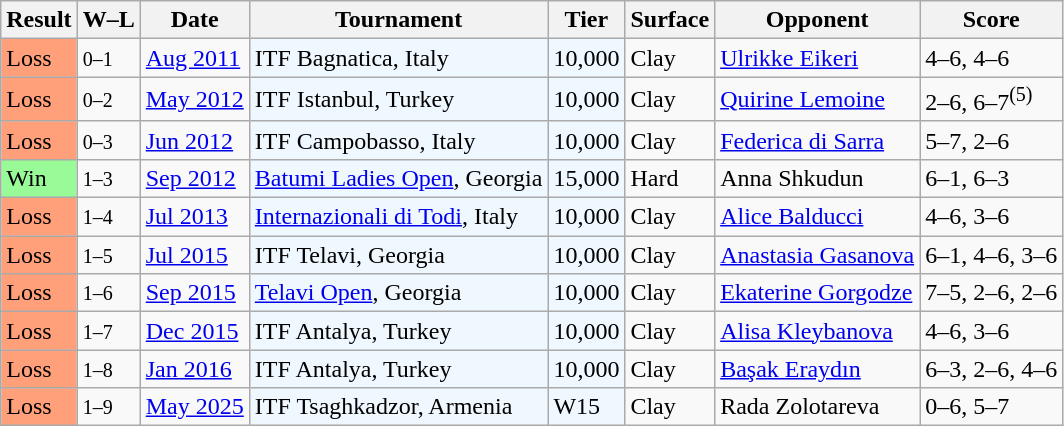<table class="sortable wikitable">
<tr>
<th>Result</th>
<th class="unsortable">W–L</th>
<th>Date</th>
<th>Tournament</th>
<th>Tier</th>
<th>Surface</th>
<th>Opponent</th>
<th class="unsortable">Score</th>
</tr>
<tr>
<td style="background:#ffa07a;">Loss</td>
<td><small>0–1</small></td>
<td><a href='#'>Aug 2011</a></td>
<td bgcolor=f0f8ff>ITF Bagnatica, Italy</td>
<td bgcolor=f0f8ff>10,000</td>
<td>Clay</td>
<td> <a href='#'>Ulrikke Eikeri</a></td>
<td>4–6, 4–6</td>
</tr>
<tr>
<td style="background:#ffa07a;">Loss</td>
<td><small>0–2</small></td>
<td><a href='#'>May 2012</a></td>
<td bgcolor=f0f8ff>ITF Istanbul, Turkey</td>
<td bgcolor=f0f8ff>10,000</td>
<td>Clay</td>
<td> <a href='#'>Quirine Lemoine</a></td>
<td>2–6, 6–7<sup>(5)</sup></td>
</tr>
<tr>
<td style="background:#ffa07a;">Loss</td>
<td><small>0–3</small></td>
<td><a href='#'>Jun 2012</a></td>
<td bgcolor=f0f8ff>ITF Campobasso, Italy</td>
<td bgcolor=f0f8ff>10,000</td>
<td>Clay</td>
<td> <a href='#'>Federica di Sarra</a></td>
<td>5–7, 2–6</td>
</tr>
<tr>
<td style="background:#98fb98;">Win</td>
<td><small>1–3</small></td>
<td><a href='#'>Sep 2012</a></td>
<td bgcolor=f0f8ff><a href='#'>Batumi Ladies Open</a>, Georgia</td>
<td bgcolor=f0f8ff>15,000</td>
<td>Hard</td>
<td> Anna Shkudun</td>
<td>6–1, 6–3</td>
</tr>
<tr>
<td style="background:#ffa07a;">Loss</td>
<td><small>1–4</small></td>
<td><a href='#'>Jul 2013</a></td>
<td bgcolor=f0f8ff><a href='#'>Internazionali di Todi</a>, Italy</td>
<td bgcolor=f0f8ff>10,000</td>
<td>Clay</td>
<td> <a href='#'>Alice Balducci</a></td>
<td>4–6, 3–6</td>
</tr>
<tr>
<td style="background:#ffa07a;">Loss</td>
<td><small>1–5</small></td>
<td><a href='#'>Jul 2015</a></td>
<td bgcolor=f0f8ff>ITF Telavi, Georgia</td>
<td bgcolor=f0f8ff>10,000</td>
<td>Clay</td>
<td> <a href='#'>Anastasia Gasanova</a></td>
<td>6–1, 4–6, 3–6</td>
</tr>
<tr>
<td style="background:#ffa07a;">Loss</td>
<td><small>1–6</small></td>
<td><a href='#'>Sep 2015</a></td>
<td bgcolor=f0f8ff><a href='#'>Telavi Open</a>, Georgia</td>
<td bgcolor=f0f8ff>10,000</td>
<td>Clay</td>
<td> <a href='#'>Ekaterine Gorgodze</a></td>
<td>7–5, 2–6, 2–6</td>
</tr>
<tr>
<td style="background:#ffa07a;">Loss</td>
<td><small>1–7</small></td>
<td><a href='#'>Dec 2015</a></td>
<td bgcolor=f0f8ff>ITF Antalya, Turkey</td>
<td bgcolor=f0f8ff>10,000</td>
<td>Clay</td>
<td> <a href='#'>Alisa Kleybanova</a></td>
<td>4–6, 3–6</td>
</tr>
<tr>
<td style="background:#ffa07a;">Loss</td>
<td><small>1–8</small></td>
<td><a href='#'>Jan 2016</a></td>
<td bgcolor=f0f8ff>ITF Antalya, Turkey</td>
<td bgcolor=f0f8ff>10,000</td>
<td>Clay</td>
<td> <a href='#'>Başak Eraydın</a></td>
<td>6–3, 2–6, 4–6</td>
</tr>
<tr>
<td style="background:#ffa07a;">Loss</td>
<td><small>1–9</small></td>
<td><a href='#'>May 2025</a></td>
<td bgcolor=f0f8ff>ITF Tsaghkadzor, Armenia</td>
<td bgcolor=f0f8ff>W15</td>
<td>Clay</td>
<td> Rada Zolotareva</td>
<td>0–6, 5–7</td>
</tr>
</table>
